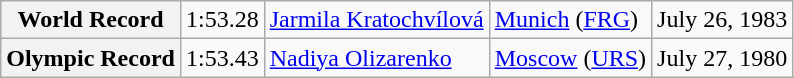<table class="wikitable">
<tr>
<th>World Record</th>
<td>1:53.28</td>
<td> <a href='#'>Jarmila Kratochvílová</a></td>
<td><a href='#'>Munich</a> (<a href='#'>FRG</a>)</td>
<td>July 26, 1983</td>
</tr>
<tr>
<th>Olympic Record</th>
<td>1:53.43</td>
<td> <a href='#'>Nadiya Olizarenko</a></td>
<td><a href='#'>Moscow</a> (<a href='#'>URS</a>)</td>
<td>July 27, 1980</td>
</tr>
</table>
